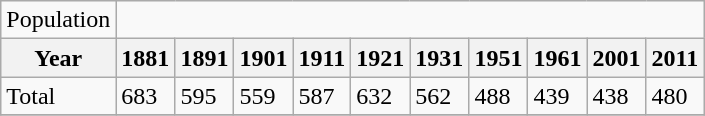<table class="wikitable">
<tr>
<td>Population</td>
</tr>
<tr>
<th>Year</th>
<th>1881</th>
<th>1891</th>
<th>1901</th>
<th>1911</th>
<th>1921</th>
<th>1931</th>
<th>1951</th>
<th>1961</th>
<th>2001</th>
<th>2011</th>
</tr>
<tr>
<td>Total</td>
<td>683</td>
<td>595</td>
<td>559</td>
<td>587</td>
<td>632</td>
<td>562</td>
<td>488</td>
<td>439</td>
<td>438</td>
<td>480</td>
</tr>
<tr>
</tr>
</table>
